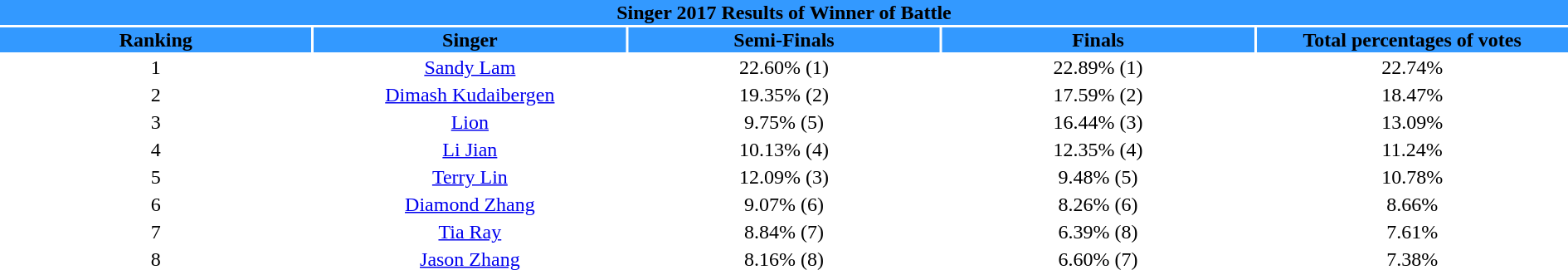<table class="wikitalble" width="100%" style="text-align:center">
<tr align=center style="background:#3399FF">
<td colspan="5"><strong>Singer 2017 Results of Winner of Battle</strong></td>
</tr>
<tr align=center style="background:#3399FF">
<td style="width:10%"><strong>Ranking</strong></td>
<td style="width:10%"><strong>Singer</strong></td>
<td style="width:10%"><strong>Semi-Finals</strong></td>
<td style="width:10%"><strong>Finals</strong></td>
<td style="width:10%"><strong>Total percentages of votes</strong></td>
</tr>
<tr>
<td>1</td>
<td><a href='#'>Sandy Lam</a></td>
<td>22.60% (1)</td>
<td>22.89% (1)</td>
<td>22.74%</td>
</tr>
<tr>
<td>2</td>
<td><a href='#'>Dimash Kudaibergen</a></td>
<td>19.35% (2)</td>
<td>17.59% (2)</td>
<td>18.47%</td>
</tr>
<tr>
<td>3</td>
<td><a href='#'>Lion</a></td>
<td>9.75% (5)</td>
<td>16.44% (3)</td>
<td>13.09%</td>
</tr>
<tr>
<td>4</td>
<td><a href='#'>Li Jian</a></td>
<td>10.13% (4)</td>
<td>12.35% (4)</td>
<td>11.24%</td>
</tr>
<tr>
<td>5</td>
<td><a href='#'>Terry Lin</a></td>
<td>12.09% (3)</td>
<td>9.48% (5)</td>
<td>10.78%</td>
</tr>
<tr>
<td>6</td>
<td><a href='#'>Diamond Zhang</a></td>
<td>9.07% (6)</td>
<td>8.26% (6)</td>
<td>8.66%</td>
</tr>
<tr>
<td>7</td>
<td><a href='#'>Tia Ray</a></td>
<td>8.84% (7)</td>
<td>6.39% (8)</td>
<td>7.61%</td>
</tr>
<tr>
<td>8</td>
<td><a href='#'>Jason Zhang</a></td>
<td>8.16% (8)</td>
<td>6.60% (7)</td>
<td>7.38%</td>
</tr>
</table>
